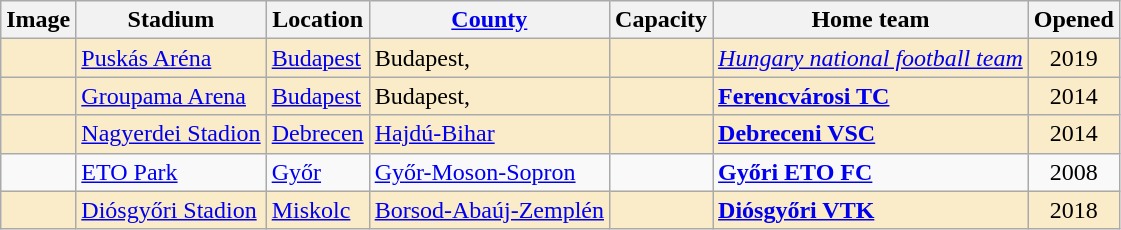<table class="wikitable sortable">
<tr>
<th>Image</th>
<th>Stadium</th>
<th>Location</th>
<th><a href='#'>County</a></th>
<th>Capacity</th>
<th>Home team</th>
<th>Opened</th>
</tr>
<tr style="background:#faecc8;">
<td></td>
<td><a href='#'>Puskás Aréna</a></td>
<td><a href='#'>Budapest</a></td>
<td>Budapest, </td>
<td align="right"></td>
<td><em><a href='#'>Hungary national football team</a></em></td>
<td style="text-align:center;">2019</td>
</tr>
<tr style="background:#faecc8;">
<td></td>
<td><a href='#'>Groupama Arena</a></td>
<td><a href='#'>Budapest</a></td>
<td>Budapest, </td>
<td align="right"></td>
<td><strong><a href='#'>Ferencvárosi TC</a></strong></td>
<td style="text-align:center;">2014</td>
</tr>
<tr style="background:#faecc8;">
<td></td>
<td><a href='#'>Nagyerdei Stadion</a></td>
<td><a href='#'>Debrecen</a></td>
<td><a href='#'>Hajdú-Bihar</a></td>
<td align="right"></td>
<td><strong><a href='#'>Debreceni VSC</a></strong></td>
<td style="text-align:center;">2014</td>
</tr>
<tr>
<td></td>
<td><a href='#'>ETO Park</a></td>
<td><a href='#'>Győr</a></td>
<td><a href='#'>Győr-Moson-Sopron</a></td>
<td align="right"></td>
<td><strong><a href='#'>Győri ETO FC</a></strong></td>
<td style="text-align:center;">2008</td>
</tr>
<tr style="background:#faecc8;">
<td></td>
<td><a href='#'>Diósgyőri Stadion</a></td>
<td><a href='#'>Miskolc</a></td>
<td><a href='#'>Borsod-Abaúj-Zemplén</a></td>
<td align="right"></td>
<td><strong><a href='#'>Diósgyőri VTK</a></strong></td>
<td style="text-align:center;">2018</td>
</tr>
</table>
